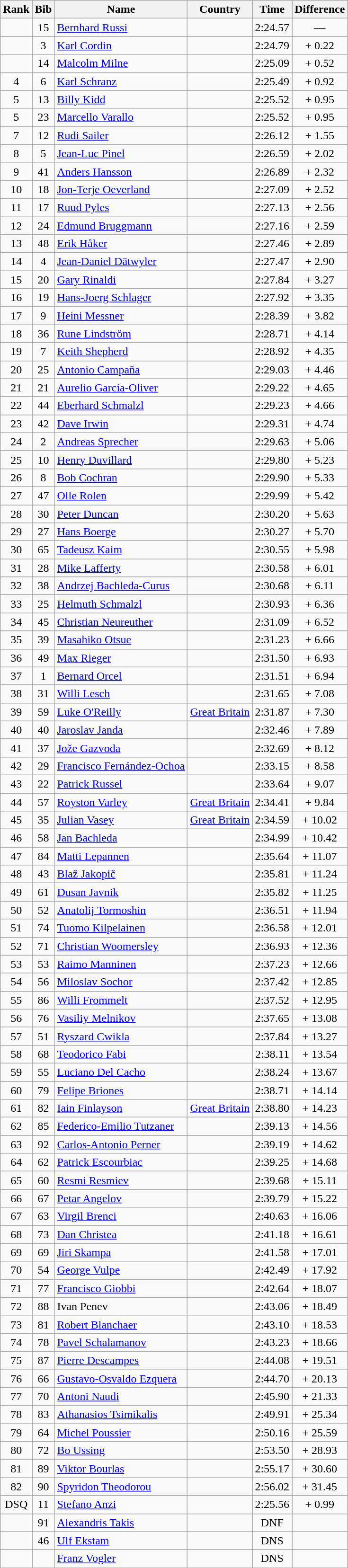<table class="wikitable sortable" style="text-align:center">
<tr>
<th>Rank</th>
<th>Bib</th>
<th>Name</th>
<th>Country</th>
<th>Time</th>
<th>Difference</th>
</tr>
<tr>
<td></td>
<td>15</td>
<td align=left><a href='#'>Bernhard Russi</a></td>
<td align=left> </td>
<td>2:24.57</td>
<td>—</td>
</tr>
<tr>
<td></td>
<td>3</td>
<td align=left><a href='#'>Karl Cordin</a></td>
<td align=left></td>
<td>2:24.79</td>
<td>+ 0.22</td>
</tr>
<tr>
<td></td>
<td>14</td>
<td align=left><a href='#'>Malcolm Milne</a></td>
<td align=left></td>
<td>2:25.09</td>
<td>+ 0.52</td>
</tr>
<tr>
<td>4</td>
<td>6</td>
<td align=left><a href='#'>Karl Schranz</a></td>
<td align=left></td>
<td>2:25.49</td>
<td>+ 0.92</td>
</tr>
<tr>
<td>5</td>
<td>13</td>
<td align=left><a href='#'>Billy Kidd</a></td>
<td align=left></td>
<td>2:25.52</td>
<td>+ 0.95</td>
</tr>
<tr>
<td>5</td>
<td>23</td>
<td align=left><a href='#'>Marcello Varallo</a></td>
<td align=left></td>
<td>2:25.52</td>
<td>+ 0.95</td>
</tr>
<tr>
<td>7</td>
<td>12</td>
<td align=left><a href='#'>Rudi Sailer</a></td>
<td align=left></td>
<td>2:26.12</td>
<td>+ 1.55</td>
</tr>
<tr>
<td>8</td>
<td>5</td>
<td align=left><a href='#'>Jean-Luc Pinel</a></td>
<td align=left></td>
<td>2:26.59</td>
<td>+ 2.02</td>
</tr>
<tr>
<td>9</td>
<td>41</td>
<td align=left><a href='#'>Anders Hansson</a></td>
<td align=left></td>
<td>2:26.89</td>
<td>+ 2.32</td>
</tr>
<tr>
<td>10</td>
<td>18</td>
<td align=left><a href='#'>Jon-Terje Oeverland</a></td>
<td align=left></td>
<td>2:27.09</td>
<td>+ 2.52</td>
</tr>
<tr>
<td>11</td>
<td>17</td>
<td align=left><a href='#'>Ruud Pyles</a></td>
<td align=left></td>
<td>2:27.13</td>
<td>+ 2.56</td>
</tr>
<tr>
<td>12</td>
<td>24</td>
<td align=left><a href='#'>Edmund Bruggmann</a></td>
<td align=left> </td>
<td>2:27.16</td>
<td>+ 2.59</td>
</tr>
<tr>
<td>13</td>
<td>48</td>
<td align=left><a href='#'>Erik Håker</a></td>
<td align=left></td>
<td>2:27.46</td>
<td>+ 2.89</td>
</tr>
<tr>
<td>14</td>
<td>4</td>
<td align=left><a href='#'>Jean-Daniel Dätwyler</a></td>
<td align=left> </td>
<td>2:27.47</td>
<td>+ 2.90</td>
</tr>
<tr>
<td>15</td>
<td>20</td>
<td align=left><a href='#'>Gary Rinaldi</a></td>
<td align=left></td>
<td>2:27.84</td>
<td>+ 3.27</td>
</tr>
<tr>
<td>16</td>
<td>19</td>
<td align=left><a href='#'>Hans-Joerg Schlager</a></td>
<td align=left></td>
<td>2:27.92</td>
<td>+ 3.35</td>
</tr>
<tr>
<td>17</td>
<td>9</td>
<td align=left><a href='#'>Heini Messner</a></td>
<td align=left></td>
<td>2:28.39</td>
<td>+ 3.82</td>
</tr>
<tr>
<td>18</td>
<td>36</td>
<td align=left><a href='#'>Rune Lindström</a></td>
<td align=left></td>
<td>2:28.71</td>
<td>+ 4.14</td>
</tr>
<tr>
<td>19</td>
<td>7</td>
<td align=left><a href='#'>Keith Shepherd</a></td>
<td align=left></td>
<td>2:28.92</td>
<td>+ 4.35</td>
</tr>
<tr>
<td>20</td>
<td>25</td>
<td align=left><a href='#'>Antonio Campaña</a></td>
<td align=left></td>
<td>2:29.03</td>
<td>+ 4.46</td>
</tr>
<tr>
<td>21</td>
<td>21</td>
<td align=left><a href='#'>Aurelio García-Oliver</a></td>
<td align=left></td>
<td>2:29.22</td>
<td>+ 4.65</td>
</tr>
<tr>
<td>22</td>
<td>44</td>
<td align=left><a href='#'>Eberhard Schmalzl</a></td>
<td align=left></td>
<td>2:29.23</td>
<td>+ 4.66</td>
</tr>
<tr>
<td>23</td>
<td>42</td>
<td align=left><a href='#'>Dave Irwin</a></td>
<td align=left></td>
<td>2:29.31</td>
<td>+ 4.74</td>
</tr>
<tr>
<td>24</td>
<td>2</td>
<td align=left><a href='#'>Andreas Sprecher</a></td>
<td align=left> </td>
<td>2:29.63</td>
<td>+ 5.06</td>
</tr>
<tr>
<td>25</td>
<td>10</td>
<td align=left><a href='#'>Henry Duvillard</a></td>
<td align=left></td>
<td>2:29.80</td>
<td>+ 5.23</td>
</tr>
<tr>
<td>26</td>
<td>8</td>
<td align=left><a href='#'>Bob Cochran</a></td>
<td align=left></td>
<td>2:29.90</td>
<td>+ 5.33</td>
</tr>
<tr>
<td>27</td>
<td>47</td>
<td align=left><a href='#'>Olle Rolen</a></td>
<td align=left></td>
<td>2:29.99</td>
<td>+ 5.42</td>
</tr>
<tr>
<td>28</td>
<td>30</td>
<td align=left><a href='#'>Peter Duncan</a></td>
<td align=left></td>
<td>2:30.20</td>
<td>+ 5.63</td>
</tr>
<tr>
<td>29</td>
<td>27</td>
<td align=left><a href='#'>Hans Boerge</a></td>
<td align=left></td>
<td>2:30.27</td>
<td>+ 5.70</td>
</tr>
<tr>
<td>30</td>
<td>65</td>
<td align=left><a href='#'>Tadeusz Kaim</a></td>
<td align=left></td>
<td>2:30.55</td>
<td>+ 5.98</td>
</tr>
<tr>
<td>31</td>
<td>28</td>
<td align=left><a href='#'>Mike Lafferty</a></td>
<td align=left></td>
<td>2:30.58</td>
<td>+ 6.01</td>
</tr>
<tr>
<td>32</td>
<td>38</td>
<td align=left><a href='#'>Andrzej Bachleda-Curus</a></td>
<td align=left></td>
<td>2:30.68</td>
<td>+ 6.11</td>
</tr>
<tr>
<td>33</td>
<td>25</td>
<td align=left><a href='#'>Helmuth Schmalzl</a></td>
<td align=left></td>
<td>2:30.93</td>
<td>+ 6.36</td>
</tr>
<tr>
<td>34</td>
<td>45</td>
<td align=left><a href='#'>Christian Neureuther</a></td>
<td align=left></td>
<td>2:31.09</td>
<td>+ 6.52</td>
</tr>
<tr>
<td>35</td>
<td>39</td>
<td align=left><a href='#'>Masahiko Otsue</a></td>
<td align=left></td>
<td>2:31.23</td>
<td>+ 6.66</td>
</tr>
<tr>
<td>36</td>
<td>49</td>
<td align=left><a href='#'>Max Rieger</a></td>
<td align=left></td>
<td>2:31.50</td>
<td>+ 6.93</td>
</tr>
<tr>
<td>37</td>
<td>1</td>
<td align=left><a href='#'>Bernard Orcel</a></td>
<td align=left></td>
<td>2:31.51</td>
<td>+ 6.94</td>
</tr>
<tr>
<td>38</td>
<td>31</td>
<td align=left><a href='#'>Willi Lesch</a></td>
<td align=left></td>
<td>2:31.65</td>
<td>+ 7.08</td>
</tr>
<tr>
<td>39</td>
<td>59</td>
<td align=left><a href='#'>Luke O'Reilly</a></td>
<td align=left> <a href='#'>Great Britain</a></td>
<td>2:31.87</td>
<td>+ 7.30</td>
</tr>
<tr>
<td>40</td>
<td>40</td>
<td align=left><a href='#'>Jaroslav Janda</a></td>
<td align=left></td>
<td>2:32.46</td>
<td>+ 7.89</td>
</tr>
<tr>
<td>41</td>
<td>37</td>
<td align=left><a href='#'>Jože Gazvoda</a></td>
<td align=left></td>
<td>2:32.69</td>
<td>+ 8.12</td>
</tr>
<tr :>
<td>42</td>
<td>29</td>
<td align=left><a href='#'>Francisco Fernández-Ochoa</a></td>
<td align=left></td>
<td>2:33.15</td>
<td>+ 8.58</td>
</tr>
<tr>
<td>43</td>
<td>22</td>
<td align=left><a href='#'>Patrick Russel</a></td>
<td align=left></td>
<td>2:33.64</td>
<td>+ 9.07</td>
</tr>
<tr>
<td>44</td>
<td>57</td>
<td align=left><a href='#'>Royston Varley</a></td>
<td align=left> <a href='#'>Great Britain</a></td>
<td>2:34.41</td>
<td>+ 9.84</td>
</tr>
<tr>
<td>45</td>
<td>35</td>
<td align=left><a href='#'>Julian Vasey</a></td>
<td align=left> <a href='#'>Great Britain</a></td>
<td>2:34.59</td>
<td>+ 10.02</td>
</tr>
<tr>
<td>46</td>
<td>58</td>
<td align=left><a href='#'>Jan Bachleda</a></td>
<td align=left></td>
<td>2:34.99</td>
<td>+ 10.42</td>
</tr>
<tr>
<td>47</td>
<td>84</td>
<td align=left><a href='#'>Matti Lepannen</a></td>
<td align=left></td>
<td>2:35.64</td>
<td>+ 11.07</td>
</tr>
<tr>
<td>48</td>
<td>43</td>
<td align=left><a href='#'>Blaž Jakopič</a></td>
<td align=left></td>
<td>2:35.81</td>
<td>+ 11.24</td>
</tr>
<tr>
<td>49</td>
<td>61</td>
<td align=left><a href='#'>Dusan Javnik</a></td>
<td align=left></td>
<td>2:35.82</td>
<td>+ 11.25</td>
</tr>
<tr>
<td>50</td>
<td>52</td>
<td align=left><a href='#'>Anatolij Tormoshin</a></td>
<td align=left></td>
<td>2:36.51</td>
<td>+ 11.94</td>
</tr>
<tr>
<td>51</td>
<td>74</td>
<td align=left><a href='#'>Tuomo Kilpelainen</a></td>
<td align=left></td>
<td>2:36.58</td>
<td>+ 12.01</td>
</tr>
<tr>
<td>52</td>
<td>71</td>
<td align=left><a href='#'>Christian Woomersley</a></td>
<td align=left></td>
<td>2:36.93</td>
<td>+ 12.36</td>
</tr>
<tr>
<td>53</td>
<td>53</td>
<td align=left><a href='#'>Raimo Manninen</a></td>
<td align=left></td>
<td>2:37.23</td>
<td>+ 12.66</td>
</tr>
<tr>
<td>54</td>
<td>56</td>
<td align=left><a href='#'>Miloslav Sochor</a></td>
<td align=left></td>
<td>2:37.42</td>
<td>+ 12.85</td>
</tr>
<tr>
<td>55</td>
<td>86</td>
<td align=left><a href='#'>Willi Frommelt</a></td>
<td align=left></td>
<td>2:37.52</td>
<td>+ 12.95</td>
</tr>
<tr>
<td>56</td>
<td>76</td>
<td align=left><a href='#'>Vasiliy Melnikov</a></td>
<td align=left></td>
<td>2:37.65</td>
<td>+ 13.08</td>
</tr>
<tr>
<td>57</td>
<td>51</td>
<td align=left><a href='#'>Ryszard Cwikla</a></td>
<td align=left></td>
<td>2:37.84</td>
<td>+ 13.27</td>
</tr>
<tr>
<td>58</td>
<td>68</td>
<td align=left><a href='#'>Teodorico Fabi</a></td>
<td align=left></td>
<td>2:38.11</td>
<td>+ 13.54</td>
</tr>
<tr>
<td>59</td>
<td>55</td>
<td align=left><a href='#'>Luciano Del Cacho</a></td>
<td align=left></td>
<td>2:38.24</td>
<td>+ 13.67</td>
</tr>
<tr>
<td>60</td>
<td>79</td>
<td align=left><a href='#'>Felipe Briones</a></td>
<td align=left></td>
<td>2:38.71</td>
<td>+ 14.14</td>
</tr>
<tr>
<td>61</td>
<td>82</td>
<td align=left><a href='#'>Iain Finlayson</a></td>
<td align=left> <a href='#'>Great Britain</a></td>
<td>2:38.80</td>
<td>+ 14.23</td>
</tr>
<tr>
<td>62</td>
<td>85</td>
<td align=left><a href='#'>Federico-Emilio Tutzaner</a></td>
<td align=left></td>
<td>2:39.13</td>
<td>+ 14.56</td>
</tr>
<tr>
<td>63</td>
<td>92</td>
<td align=left><a href='#'>Carlos-Antonio Perner</a></td>
<td align=left></td>
<td>2:39.19</td>
<td>+ 14.62</td>
</tr>
<tr>
<td>64</td>
<td>62</td>
<td align=left><a href='#'>Patrick Escourbiac</a></td>
<td align=left></td>
<td>2:39.25</td>
<td>+ 14.68</td>
</tr>
<tr>
<td>65</td>
<td>60</td>
<td align=left><a href='#'>Resmi Resmiev</a></td>
<td align=left></td>
<td>2:39.68</td>
<td>+ 15.11</td>
</tr>
<tr>
<td>66</td>
<td>67</td>
<td align=left><a href='#'>Petar Angelov</a></td>
<td align=left></td>
<td>2:39.79</td>
<td>+ 15.22</td>
</tr>
<tr>
<td>67</td>
<td>63</td>
<td align=left><a href='#'>Virgil Brenci</a></td>
<td align=left></td>
<td>2:40.63</td>
<td>+ 16.06</td>
</tr>
<tr>
<td>68</td>
<td>73</td>
<td align=left><a href='#'>Dan Christea</a></td>
<td align=left></td>
<td>2:41.18</td>
<td>+ 16.61</td>
</tr>
<tr>
<td>69</td>
<td>69</td>
<td align=left><a href='#'>Jiri Skampa</a></td>
<td align=left></td>
<td>2:41.58</td>
<td>+ 17.01</td>
</tr>
<tr>
<td>70</td>
<td>54</td>
<td align=left><a href='#'>George Vulpe</a></td>
<td align=left></td>
<td>2:42.49</td>
<td>+ 17.92</td>
</tr>
<tr>
<td>71</td>
<td>77</td>
<td align=left><a href='#'>Francisco Giobbi</a></td>
<td align=left></td>
<td>2:42.64</td>
<td>+ 18.07</td>
</tr>
<tr>
<td>72</td>
<td>88</td>
<td align=left>Ivan Penev</td>
<td align=left></td>
<td>2:43.06</td>
<td>+ 18.49</td>
</tr>
<tr>
<td>73</td>
<td>81</td>
<td align=left><a href='#'>Robert Blanchaer</a></td>
<td align=left></td>
<td>2:43.10</td>
<td>+ 18.53</td>
</tr>
<tr>
<td>74</td>
<td>78</td>
<td align=left><a href='#'>Pavel Schalamanov</a></td>
<td align=left></td>
<td>2:43.23</td>
<td>+ 18.66</td>
</tr>
<tr>
<td>75</td>
<td>87</td>
<td align=left><a href='#'>Pierre Descampes</a></td>
<td align=left></td>
<td>2:44.08</td>
<td>+ 19.51</td>
</tr>
<tr>
<td>76</td>
<td>66</td>
<td align=left><a href='#'>Gustavo-Osvaldo Ezquera</a></td>
<td align=left></td>
<td>2:44.70</td>
<td>+ 20.13</td>
</tr>
<tr>
<td>77</td>
<td>70</td>
<td align=left><a href='#'>Antoni Naudi</a></td>
<td align=left></td>
<td>2:45.90</td>
<td>+ 21.33</td>
</tr>
<tr>
<td>78</td>
<td>83</td>
<td align=left><a href='#'>Athanasios Tsimikalis</a></td>
<td align=left></td>
<td>2:49.91</td>
<td>+ 25.34</td>
</tr>
<tr>
<td>79</td>
<td>64</td>
<td align=left><a href='#'>Michel Poussier</a></td>
<td align=left></td>
<td>2:50.16</td>
<td>+ 25.59</td>
</tr>
<tr>
<td>80</td>
<td>72</td>
<td align=left><a href='#'>Bo Ussing</a></td>
<td align=left></td>
<td>2:53.50</td>
<td>+ 28.93</td>
</tr>
<tr>
<td>81</td>
<td>89</td>
<td align=left><a href='#'>Viktor Bourlas</a></td>
<td align=left></td>
<td>2:55.17</td>
<td>+ 30.60</td>
</tr>
<tr>
<td>82</td>
<td>90</td>
<td align=left><a href='#'>Spyridon Theodorou</a></td>
<td align=left></td>
<td>2:56.02</td>
<td>+ 31.45</td>
</tr>
<tr>
<td>DSQ</td>
<td>11</td>
<td align=left><a href='#'>Stefano Anzi</a></td>
<td align=left></td>
<td>2:25.56</td>
<td>+ 0.99</td>
</tr>
<tr>
<td></td>
<td>91</td>
<td align=left><a href='#'>Alexandris Takis</a></td>
<td align=left></td>
<td>DNF</td>
<td></td>
</tr>
<tr>
<td></td>
<td>46</td>
<td align=left><a href='#'>Ulf Ekstam</a></td>
<td align=left></td>
<td>DNS</td>
<td></td>
</tr>
<tr>
<td></td>
<td></td>
<td align=left><a href='#'>Franz Vogler</a></td>
<td align=left></td>
<td>DNS</td>
<td></td>
</tr>
</table>
